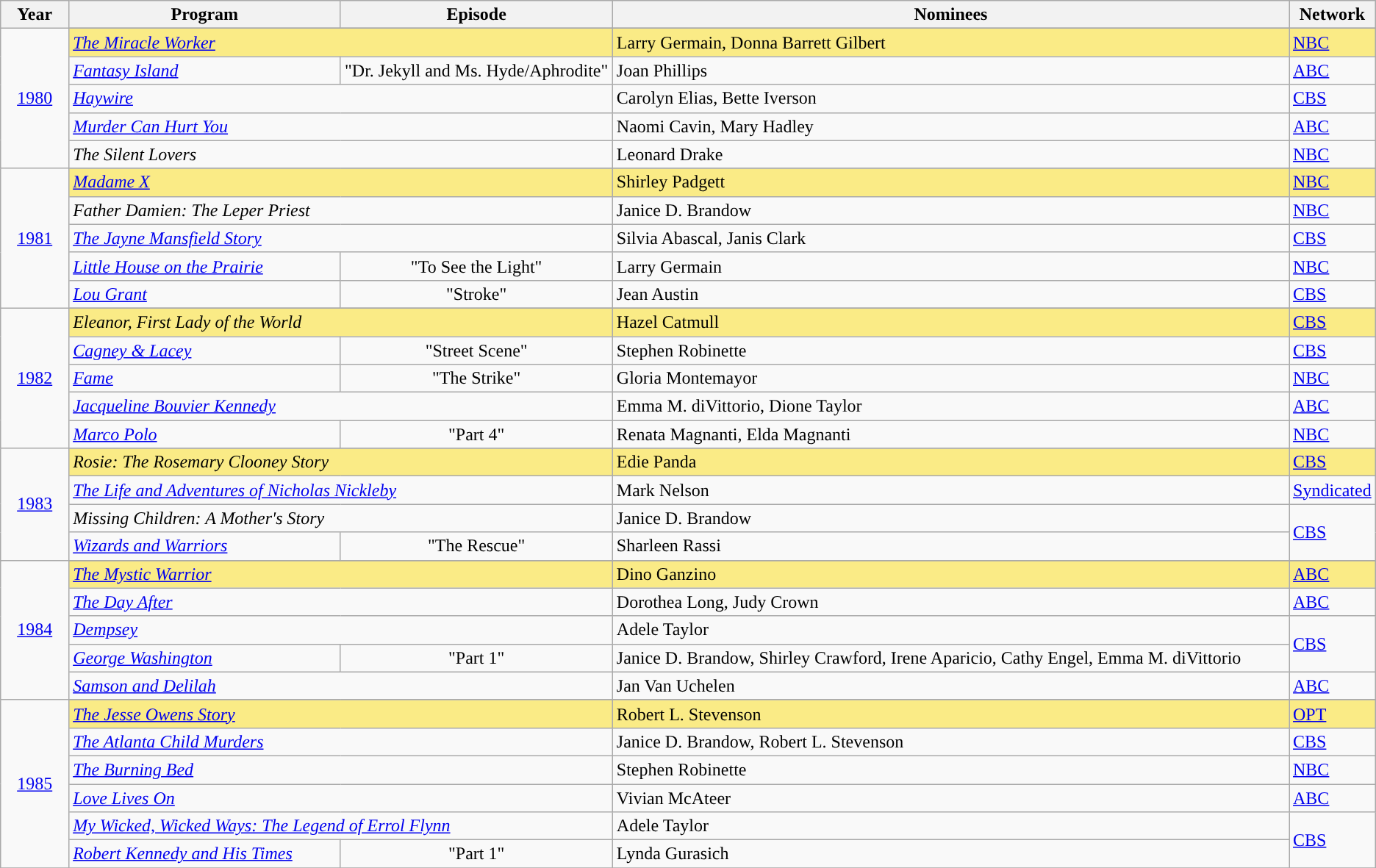<table class="wikitable">
<tr>
<th width="5%">Year</th>
<th width="20%">Program</th>
<th width="20%">Episode</th>
<th width="50%">Nominees</th>
<th width="5%">Network</th>
</tr>
<tr>
<td rowspan="6" style="text-align:center;"><a href='#'>1980</a><br></td>
</tr>
<tr style="background:#FAEB86;">
<td colspan=2><em><a href='#'>The Miracle Worker</a></em></td>
<td>Larry Germain, Donna Barrett Gilbert</td>
<td><a href='#'>NBC</a></td>
</tr>
<tr>
<td><em><a href='#'>Fantasy Island</a></em></td>
<td align=center>"Dr. Jekyll and Ms. Hyde/Aphrodite"</td>
<td>Joan Phillips</td>
<td><a href='#'>ABC</a></td>
</tr>
<tr>
<td colspan=2><em><a href='#'>Haywire</a> </em></td>
<td>Carolyn Elias, Bette Iverson</td>
<td><a href='#'>CBS</a></td>
</tr>
<tr>
<td colspan=2><em><a href='#'>Murder Can Hurt You</a> </em></td>
<td>Naomi Cavin, Mary Hadley</td>
<td><a href='#'>ABC</a></td>
</tr>
<tr>
<td colspan=2><em>The Silent Lovers</em></td>
<td>Leonard Drake</td>
<td><a href='#'>NBC</a></td>
</tr>
<tr>
<td rowspan="6" style="text-align:center;"><a href='#'>1981</a><br></td>
</tr>
<tr style="background:#FAEB86;">
<td colspan=2><em><a href='#'>Madame X</a></em></td>
<td>Shirley Padgett</td>
<td><a href='#'>NBC</a></td>
</tr>
<tr>
<td colspan=2><em>Father Damien: The Leper Priest </em></td>
<td>Janice D. Brandow</td>
<td><a href='#'>NBC</a></td>
</tr>
<tr>
<td colspan=2><em><a href='#'>The Jayne Mansfield Story</a> </em></td>
<td>Silvia Abascal, Janis Clark</td>
<td><a href='#'>CBS</a></td>
</tr>
<tr>
<td><em><a href='#'>Little House on the Prairie</a></em></td>
<td align=center>"To See the Light"</td>
<td>Larry Germain</td>
<td><a href='#'>NBC</a></td>
</tr>
<tr>
<td><em><a href='#'>Lou Grant</a></em></td>
<td align=center>"Stroke"</td>
<td>Jean Austin</td>
<td><a href='#'>CBS</a></td>
</tr>
<tr>
<td rowspan="6" style="text-align:center;"><a href='#'>1982</a><br></td>
</tr>
<tr style="background:#FAEB86;">
<td colspan=2><em>Eleanor, First Lady of the World</em></td>
<td>Hazel Catmull</td>
<td><a href='#'>CBS</a></td>
</tr>
<tr>
<td><em><a href='#'>Cagney & Lacey</a></em></td>
<td align=center>"Street Scene"</td>
<td>Stephen Robinette</td>
<td><a href='#'>CBS</a></td>
</tr>
<tr>
<td><em><a href='#'>Fame</a></em></td>
<td align=center>"The Strike"</td>
<td>Gloria Montemayor</td>
<td><a href='#'>NBC</a></td>
</tr>
<tr>
<td colspan=2><em><a href='#'>Jacqueline Bouvier Kennedy</a> </em></td>
<td>Emma M. diVittorio, Dione Taylor</td>
<td><a href='#'>ABC</a></td>
</tr>
<tr>
<td><em><a href='#'>Marco Polo</a></em></td>
<td align=center>"Part 4"</td>
<td>Renata Magnanti, Elda Magnanti</td>
<td><a href='#'>NBC</a></td>
</tr>
<tr>
<td rowspan="5" style="text-align:center;"><a href='#'>1983</a><br></td>
</tr>
<tr style="background:#FAEB86;">
<td colspan=2><em>Rosie: The Rosemary Clooney Story</em></td>
<td>Edie Panda</td>
<td><a href='#'>CBS</a></td>
</tr>
<tr>
<td colspan=2><em><a href='#'>The Life and Adventures of Nicholas Nickleby</a> </em></td>
<td>Mark Nelson</td>
<td><a href='#'>Syndicated</a></td>
</tr>
<tr>
<td colspan=2><em>Missing Children: A Mother's Story</em></td>
<td>Janice D. Brandow</td>
<td rowspan=2><a href='#'>CBS</a></td>
</tr>
<tr>
<td><em><a href='#'>Wizards and Warriors</a> </em></td>
<td align=center>"The Rescue"</td>
<td>Sharleen Rassi</td>
</tr>
<tr>
<td rowspan="6" style="text-align:center;"><a href='#'>1984</a><br></td>
</tr>
<tr style="background:#FAEB86;">
<td colspan=2><em><a href='#'>The Mystic Warrior</a></em></td>
<td>Dino Ganzino</td>
<td><a href='#'>ABC</a></td>
</tr>
<tr>
<td colspan=2><em><a href='#'>The Day After</a> </em></td>
<td>Dorothea Long, Judy Crown</td>
<td><a href='#'>ABC</a></td>
</tr>
<tr>
<td colspan=2><em><a href='#'>Dempsey</a> </em></td>
<td>Adele Taylor</td>
<td rowspan=2><a href='#'>CBS</a></td>
</tr>
<tr>
<td><em><a href='#'>George Washington</a> </em></td>
<td align=center>"Part 1"</td>
<td>Janice D. Brandow, Shirley Crawford, Irene Aparicio, Cathy Engel, Emma M. diVittorio</td>
</tr>
<tr>
<td colspan=2><em><a href='#'>Samson and Delilah</a> </em></td>
<td>Jan Van Uchelen</td>
<td><a href='#'>ABC</a></td>
</tr>
<tr>
<td rowspan="7" style="text-align:center;"><a href='#'>1985</a><br></td>
</tr>
<tr style="background:#FAEB86;">
<td colspan=2><em><a href='#'>The Jesse Owens Story</a></em></td>
<td>Robert L. Stevenson</td>
<td><a href='#'>OPT</a></td>
</tr>
<tr>
<td colspan=2><em><a href='#'>The Atlanta Child Murders</a> </em></td>
<td>Janice D. Brandow, Robert L. Stevenson</td>
<td><a href='#'>CBS</a></td>
</tr>
<tr>
<td colspan=2><em><a href='#'>The Burning Bed</a> </em></td>
<td>Stephen Robinette</td>
<td><a href='#'>NBC</a></td>
</tr>
<tr>
<td colspan=2><em><a href='#'>Love Lives On</a> </em></td>
<td>Vivian McAteer</td>
<td><a href='#'>ABC</a></td>
</tr>
<tr>
<td colspan=2><em><a href='#'>My Wicked, Wicked Ways: The Legend of Errol Flynn</a> </em></td>
<td>Adele Taylor</td>
<td rowspan=2><a href='#'>CBS</a></td>
</tr>
<tr>
<td><em><a href='#'>Robert Kennedy and His Times</a> </em></td>
<td align=center>"Part 1"</td>
<td>Lynda Gurasich</td>
</tr>
<tr>
</tr>
</table>
